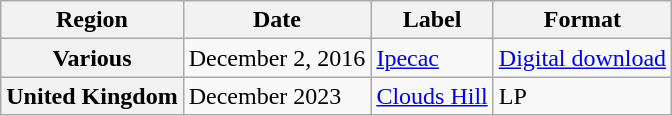<table class="wikitable plainrowheaders">
<tr>
<th>Region</th>
<th>Date</th>
<th>Label</th>
<th>Format</th>
</tr>
<tr>
<th scope="row">Various</th>
<td>December 2, 2016</td>
<td><a href='#'>Ipecac</a></td>
<td><a href='#'>Digital download</a></td>
</tr>
<tr>
<th scope="row">United Kingdom</th>
<td>December 2023</td>
<td><a href='#'>Clouds Hill</a></td>
<td>LP</td>
</tr>
</table>
